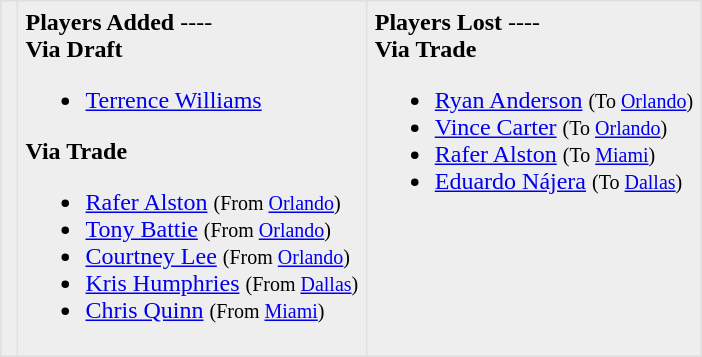<table border=1 style="border-collapse:collapse; background-color:#eeeeee" bordercolor="#DFDFDF" cellpadding="5">
<tr>
<td></td>
<td valign="top"><strong>Players Added</strong> ----<br><strong>Via Draft</strong><ul><li><a href='#'>Terrence Williams</a></li></ul><strong>Via Trade</strong><ul><li><a href='#'>Rafer Alston</a> <small>(From <a href='#'>Orlando</a>)</small></li><li><a href='#'>Tony Battie</a> <small>(From <a href='#'>Orlando</a>)</small></li><li><a href='#'>Courtney Lee</a> <small>(From <a href='#'>Orlando</a>)</small></li><li><a href='#'>Kris Humphries</a> <small>(From <a href='#'>Dallas</a>)</small></li><li><a href='#'>Chris Quinn</a> <small>(From <a href='#'>Miami</a>)</small></li></ul></td>
<td valign="top"><strong>Players Lost</strong> ----<br><strong>Via Trade</strong><ul><li><a href='#'>Ryan Anderson</a> <small>(To <a href='#'>Orlando</a>)</small></li><li><a href='#'>Vince Carter</a> <small>(To <a href='#'>Orlando</a>)</small></li><li><a href='#'>Rafer Alston</a> <small>(To <a href='#'>Miami</a>)</small></li><li><a href='#'>Eduardo Nájera</a> <small>(To <a href='#'>Dallas</a>)</small></li></ul></td>
</tr>
</table>
